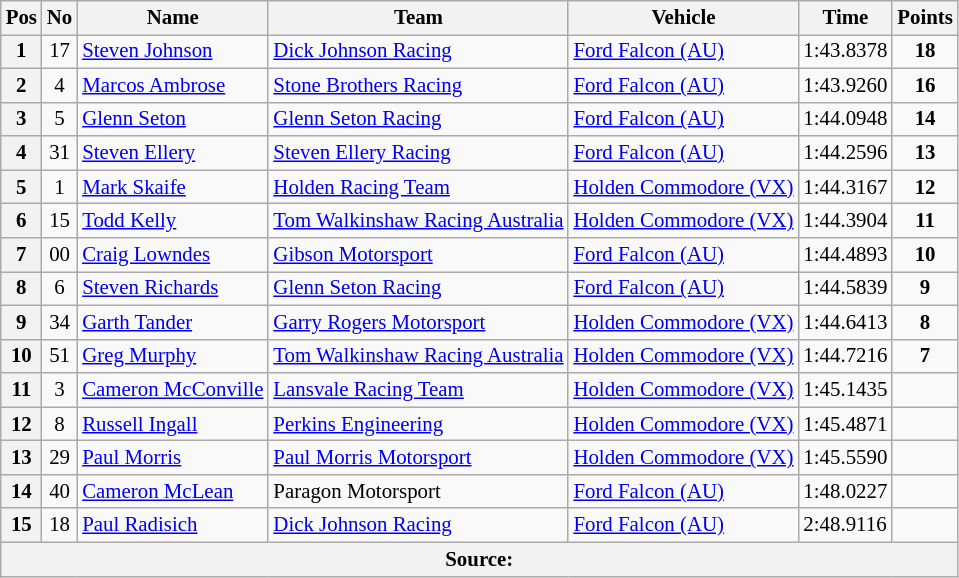<table class="wikitable" style="font-size: 87%;">
<tr>
<th>Pos</th>
<th>No</th>
<th>Name</th>
<th>Team</th>
<th>Vehicle</th>
<th>Time</th>
<th>Points</th>
</tr>
<tr>
<th>1</th>
<td align=center>17</td>
<td> <a href='#'>Steven Johnson</a></td>
<td><a href='#'>Dick Johnson Racing</a></td>
<td><a href='#'>Ford Falcon (AU)</a></td>
<td>1:43.8378</td>
<td align=center><strong>18</strong></td>
</tr>
<tr>
<th>2</th>
<td align=center>4</td>
<td> <a href='#'>Marcos Ambrose</a></td>
<td><a href='#'>Stone Brothers Racing</a></td>
<td><a href='#'>Ford Falcon (AU)</a></td>
<td>1:43.9260</td>
<td align=center><strong>16</strong></td>
</tr>
<tr>
<th>3</th>
<td align=center>5</td>
<td> <a href='#'>Glenn Seton</a></td>
<td><a href='#'>Glenn Seton Racing</a></td>
<td><a href='#'>Ford Falcon (AU)</a></td>
<td>1:44.0948</td>
<td align=center><strong>14</strong></td>
</tr>
<tr>
<th>4</th>
<td align=center>31</td>
<td> <a href='#'>Steven Ellery</a></td>
<td><a href='#'>Steven Ellery Racing</a></td>
<td><a href='#'>Ford Falcon (AU)</a></td>
<td>1:44.2596</td>
<td align=center><strong>13</strong></td>
</tr>
<tr>
<th>5</th>
<td align=center>1</td>
<td> <a href='#'>Mark Skaife</a></td>
<td><a href='#'>Holden Racing Team</a></td>
<td><a href='#'>Holden Commodore (VX)</a></td>
<td>1:44.3167</td>
<td align=center><strong>12</strong></td>
</tr>
<tr>
<th>6</th>
<td align=center>15</td>
<td> <a href='#'>Todd Kelly</a></td>
<td><a href='#'>Tom Walkinshaw Racing Australia</a></td>
<td><a href='#'>Holden Commodore (VX)</a></td>
<td>1:44.3904</td>
<td align=center><strong>11</strong></td>
</tr>
<tr>
<th>7</th>
<td align=center>00</td>
<td> <a href='#'>Craig Lowndes</a></td>
<td><a href='#'>Gibson Motorsport</a></td>
<td><a href='#'>Ford Falcon (AU)</a></td>
<td>1:44.4893</td>
<td align=center><strong>10</strong></td>
</tr>
<tr>
<th>8</th>
<td align=center>6</td>
<td> <a href='#'>Steven Richards</a></td>
<td><a href='#'>Glenn Seton Racing</a></td>
<td><a href='#'>Ford Falcon (AU)</a></td>
<td>1:44.5839</td>
<td align=center><strong>9</strong></td>
</tr>
<tr>
<th>9</th>
<td align=center>34</td>
<td> <a href='#'>Garth Tander</a></td>
<td><a href='#'>Garry Rogers Motorsport</a></td>
<td><a href='#'>Holden Commodore (VX)</a></td>
<td>1:44.6413</td>
<td align=center><strong>8</strong></td>
</tr>
<tr>
<th>10</th>
<td align=center>51</td>
<td> <a href='#'>Greg Murphy</a></td>
<td><a href='#'>Tom Walkinshaw Racing Australia</a></td>
<td><a href='#'>Holden Commodore (VX)</a></td>
<td>1:44.7216</td>
<td align=center><strong>7</strong></td>
</tr>
<tr>
<th>11</th>
<td align=center>3</td>
<td> <a href='#'>Cameron McConville</a></td>
<td><a href='#'>Lansvale Racing Team</a></td>
<td><a href='#'>Holden Commodore (VX)</a></td>
<td>1:45.1435</td>
<td></td>
</tr>
<tr>
<th>12</th>
<td align=center>8</td>
<td> <a href='#'>Russell Ingall</a></td>
<td><a href='#'>Perkins Engineering</a></td>
<td><a href='#'>Holden Commodore (VX)</a></td>
<td>1:45.4871</td>
<td></td>
</tr>
<tr>
<th>13</th>
<td align=center>29</td>
<td> <a href='#'>Paul Morris</a></td>
<td><a href='#'>Paul Morris Motorsport</a></td>
<td><a href='#'>Holden Commodore (VX)</a></td>
<td>1:45.5590</td>
<td></td>
</tr>
<tr>
<th>14</th>
<td align=center>40</td>
<td> <a href='#'>Cameron McLean</a></td>
<td>Paragon Motorsport</td>
<td><a href='#'>Ford Falcon (AU)</a></td>
<td>1:48.0227</td>
<td></td>
</tr>
<tr>
<th>15</th>
<td align=center>18</td>
<td> <a href='#'>Paul Radisich</a></td>
<td><a href='#'>Dick Johnson Racing</a></td>
<td><a href='#'>Ford Falcon (AU)</a></td>
<td>2:48.9116</td>
<td></td>
</tr>
<tr>
<th colspan=7>Source:</th>
</tr>
</table>
